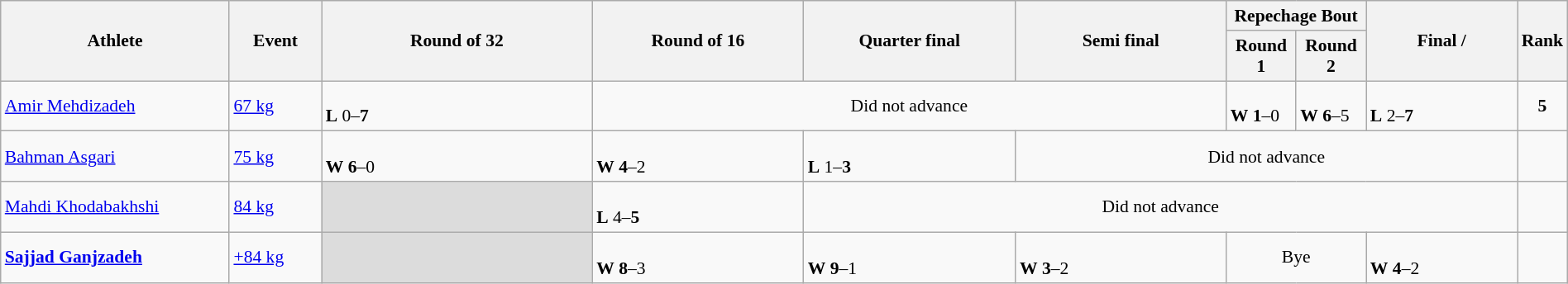<table class="wikitable" width="100%" style="text-align:left; font-size:90%">
<tr>
<th rowspan=2 width="15%">Athlete</th>
<th rowspan=2 width="6%">Event</th>
<th rowspan=2 width="18%">Round of 32</th>
<th rowspan=2 width="14%">Round of 16</th>
<th rowspan=2 width="14%">Quarter final</th>
<th rowspan=2 width="14%">Semi final</th>
<th colspan=2 width="9%">Repechage Bout</th>
<th rowspan=2 width="14%">Final / </th>
<th rowspan=2 width="5%">Rank</th>
</tr>
<tr>
<th>Round 1</th>
<th>Round 2</th>
</tr>
<tr>
<td><a href='#'>Amir Mehdizadeh</a></td>
<td><a href='#'>67 kg</a></td>
<td><br><strong>L</strong> 0–<strong>7</strong></td>
<td align=center colspan=3>Did not advance</td>
<td><br><strong>W</strong> <strong>1</strong>–0</td>
<td><br><strong>W</strong> <strong>6</strong>–5</td>
<td><br><strong>L</strong> 2–<strong>7</strong></td>
<td align=center><strong>5</strong></td>
</tr>
<tr>
<td><a href='#'>Bahman Asgari</a></td>
<td><a href='#'>75 kg</a></td>
<td><br><strong>W</strong> <strong>6</strong>–0</td>
<td><br><strong>W</strong> <strong>4</strong>–2</td>
<td><br><strong>L</strong> 1–<strong>3</strong></td>
<td align=center colspan=4>Did not advance</td>
<td align=center></td>
</tr>
<tr>
<td><a href='#'>Mahdi Khodabakhshi</a></td>
<td><a href='#'>84 kg</a></td>
<td bgcolor=#DCDCDC></td>
<td><br><strong>L</strong> 4–<strong>5</strong></td>
<td colspan=5 align=center>Did not advance</td>
<td align=center></td>
</tr>
<tr>
<td><strong><a href='#'>Sajjad Ganjzadeh</a></strong></td>
<td><a href='#'>+84 kg</a></td>
<td bgcolor=#DCDCDC></td>
<td><br><strong>W</strong> <strong>8</strong>–3</td>
<td><br><strong>W</strong> <strong>9</strong>–1</td>
<td><br><strong>W</strong> <strong>3</strong>–2</td>
<td align=center colspan=2>Bye</td>
<td><br><strong>W</strong> <strong>4</strong>–2</td>
<td align=center></td>
</tr>
</table>
